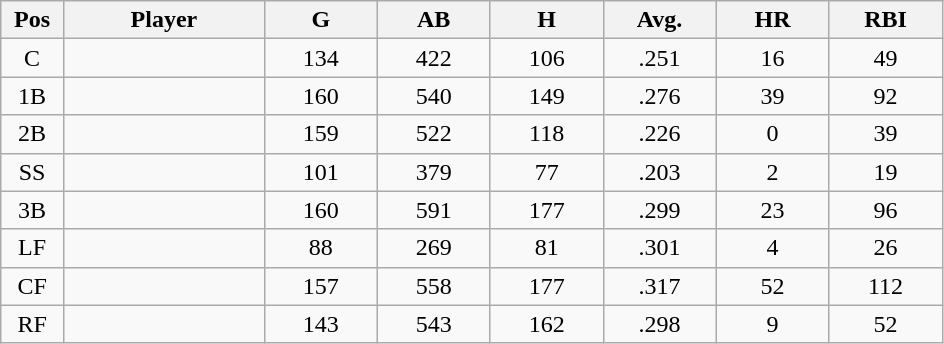<table class="wikitable sortable">
<tr>
<th bgcolor="#DDDDFF" width="5%">Pos</th>
<th bgcolor="#DDDDFF" width="16%">Player</th>
<th bgcolor="#DDDDFF" width="9%">G</th>
<th bgcolor="#DDDDFF" width="9%">AB</th>
<th bgcolor="#DDDDFF" width="9%">H</th>
<th bgcolor="#DDDDFF" width="9%">Avg.</th>
<th bgcolor="#DDDDFF" width="9%">HR</th>
<th bgcolor="#DDDDFF" width="9%">RBI</th>
</tr>
<tr align="center">
<td>C</td>
<td></td>
<td>134</td>
<td>422</td>
<td>106</td>
<td>.251</td>
<td>16</td>
<td>49</td>
</tr>
<tr align="center">
<td>1B</td>
<td></td>
<td>160</td>
<td>540</td>
<td>149</td>
<td>.276</td>
<td>39</td>
<td>92</td>
</tr>
<tr align="center">
<td>2B</td>
<td></td>
<td>159</td>
<td>522</td>
<td>118</td>
<td>.226</td>
<td>0</td>
<td>39</td>
</tr>
<tr align="center">
<td>SS</td>
<td></td>
<td>101</td>
<td>379</td>
<td>77</td>
<td>.203</td>
<td>2</td>
<td>19</td>
</tr>
<tr align="center">
<td>3B</td>
<td></td>
<td>160</td>
<td>591</td>
<td>177</td>
<td>.299</td>
<td>23</td>
<td>96</td>
</tr>
<tr align="center">
<td>LF</td>
<td></td>
<td>88</td>
<td>269</td>
<td>81</td>
<td>.301</td>
<td>4</td>
<td>26</td>
</tr>
<tr align="center">
<td>CF</td>
<td></td>
<td>157</td>
<td>558</td>
<td>177</td>
<td>.317</td>
<td>52</td>
<td>112</td>
</tr>
<tr align="center">
<td>RF</td>
<td></td>
<td>143</td>
<td>543</td>
<td>162</td>
<td>.298</td>
<td>9</td>
<td>52</td>
</tr>
</table>
